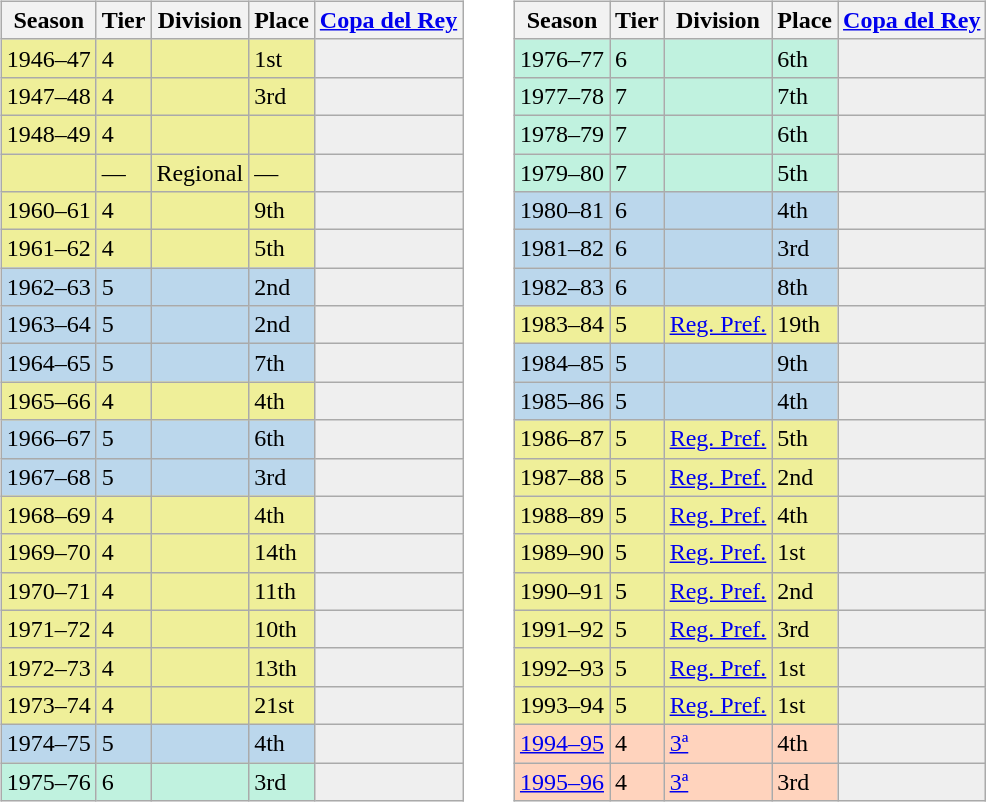<table>
<tr>
<td valign="top" width=49%><br><table class="wikitable">
<tr style="background:#f0f6fa;">
<th>Season</th>
<th>Tier</th>
<th>Division</th>
<th>Place</th>
<th><a href='#'>Copa del Rey</a></th>
</tr>
<tr>
<td style="background:#EFEF99;">1946–47</td>
<td style="background:#EFEF99;">4</td>
<td style="background:#EFEF99;"></td>
<td style="background:#EFEF99;">1st</td>
<th style="background:#efefef;"></th>
</tr>
<tr>
<td style="background:#EFEF99;">1947–48</td>
<td style="background:#EFEF99;">4</td>
<td style="background:#EFEF99;"></td>
<td style="background:#EFEF99;">3rd</td>
<th style="background:#efefef;"></th>
</tr>
<tr>
<td style="background:#EFEF99;">1948–49</td>
<td style="background:#EFEF99;">4</td>
<td style="background:#EFEF99;"></td>
<td style="background:#EFEF99;"></td>
<th style="background:#efefef;"></th>
</tr>
<tr>
<td style="background:#EFEF99;"></td>
<td style="background:#EFEF99;">—</td>
<td style="background:#EFEF99;">Regional</td>
<td style="background:#EFEF99;">—</td>
<th style="background:#efefef;"></th>
</tr>
<tr>
<td style="background:#EFEF99;">1960–61</td>
<td style="background:#EFEF99;">4</td>
<td style="background:#EFEF99;"></td>
<td style="background:#EFEF99;">9th</td>
<th style="background:#efefef;"></th>
</tr>
<tr>
<td style="background:#EFEF99;">1961–62</td>
<td style="background:#EFEF99;">4</td>
<td style="background:#EFEF99;"></td>
<td style="background:#EFEF99;">5th</td>
<th style="background:#efefef;"></th>
</tr>
<tr>
<td style="background:#BBD7EC;">1962–63</td>
<td style="background:#BBD7EC;">5</td>
<td style="background:#BBD7EC;"></td>
<td style="background:#BBD7EC;">2nd</td>
<th style="background:#efefef;"></th>
</tr>
<tr>
<td style="background:#BBD7EC;">1963–64</td>
<td style="background:#BBD7EC;">5</td>
<td style="background:#BBD7EC;"></td>
<td style="background:#BBD7EC;">2nd</td>
<th style="background:#efefef;"></th>
</tr>
<tr>
<td style="background:#BBD7EC;">1964–65</td>
<td style="background:#BBD7EC;">5</td>
<td style="background:#BBD7EC;"></td>
<td style="background:#BBD7EC;">7th</td>
<th style="background:#efefef;"></th>
</tr>
<tr>
<td style="background:#EFEF99;">1965–66</td>
<td style="background:#EFEF99;">4</td>
<td style="background:#EFEF99;"></td>
<td style="background:#EFEF99;">4th</td>
<th style="background:#efefef;"></th>
</tr>
<tr>
<td style="background:#BBD7EC;">1966–67</td>
<td style="background:#BBD7EC;">5</td>
<td style="background:#BBD7EC;"></td>
<td style="background:#BBD7EC;">6th</td>
<th style="background:#efefef;"></th>
</tr>
<tr>
<td style="background:#BBD7EC;">1967–68</td>
<td style="background:#BBD7EC;">5</td>
<td style="background:#BBD7EC;"></td>
<td style="background:#BBD7EC;">3rd</td>
<th style="background:#efefef;"></th>
</tr>
<tr>
<td style="background:#EFEF99;">1968–69</td>
<td style="background:#EFEF99;">4</td>
<td style="background:#EFEF99;"></td>
<td style="background:#EFEF99;">4th</td>
<th style="background:#efefef;"></th>
</tr>
<tr>
<td style="background:#EFEF99;">1969–70</td>
<td style="background:#EFEF99;">4</td>
<td style="background:#EFEF99;"></td>
<td style="background:#EFEF99;">14th</td>
<th style="background:#efefef;"></th>
</tr>
<tr>
<td style="background:#EFEF99;">1970–71</td>
<td style="background:#EFEF99;">4</td>
<td style="background:#EFEF99;"></td>
<td style="background:#EFEF99;">11th</td>
<th style="background:#efefef;"></th>
</tr>
<tr>
<td style="background:#EFEF99;">1971–72</td>
<td style="background:#EFEF99;">4</td>
<td style="background:#EFEF99;"></td>
<td style="background:#EFEF99;">10th</td>
<th style="background:#efefef;"></th>
</tr>
<tr>
<td style="background:#EFEF99;">1972–73</td>
<td style="background:#EFEF99;">4</td>
<td style="background:#EFEF99;"></td>
<td style="background:#EFEF99;">13th</td>
<th style="background:#efefef;"></th>
</tr>
<tr>
<td style="background:#EFEF99;">1973–74</td>
<td style="background:#EFEF99;">4</td>
<td style="background:#EFEF99;"></td>
<td style="background:#EFEF99;">21st</td>
<th style="background:#efefef;"></th>
</tr>
<tr>
<td style="background:#BBD7EC;">1974–75</td>
<td style="background:#BBD7EC;">5</td>
<td style="background:#BBD7EC;"></td>
<td style="background:#BBD7EC;">4th</td>
<th style="background:#efefef;"></th>
</tr>
<tr>
<td style="background:#C0F2DF;">1975–76</td>
<td style="background:#C0F2DF;">6</td>
<td style="background:#C0F2DF;"></td>
<td style="background:#C0F2DF;">3rd</td>
<th style="background:#efefef;"></th>
</tr>
</table>
</td>
<td valign="top" width=49%><br><table class="wikitable">
<tr style="background:#f0f6fa;">
<th>Season</th>
<th>Tier</th>
<th>Division</th>
<th>Place</th>
<th><a href='#'>Copa del Rey</a></th>
</tr>
<tr>
<td style="background:#C0F2DF;">1976–77</td>
<td style="background:#C0F2DF;">6</td>
<td style="background:#C0F2DF;"></td>
<td style="background:#C0F2DF;">6th</td>
<th style="background:#efefef;"></th>
</tr>
<tr>
<td style="background:#C0F2DF;">1977–78</td>
<td style="background:#C0F2DF;">7</td>
<td style="background:#C0F2DF;"></td>
<td style="background:#C0F2DF;">7th</td>
<th style="background:#efefef;"></th>
</tr>
<tr>
<td style="background:#C0F2DF;">1978–79</td>
<td style="background:#C0F2DF;">7</td>
<td style="background:#C0F2DF;"></td>
<td style="background:#C0F2DF;">6th</td>
<th style="background:#efefef;"></th>
</tr>
<tr>
<td style="background:#C0F2DF;">1979–80</td>
<td style="background:#C0F2DF;">7</td>
<td style="background:#C0F2DF;"></td>
<td style="background:#C0F2DF;">5th</td>
<th style="background:#efefef;"></th>
</tr>
<tr>
<td style="background:#BBD7EC;">1980–81</td>
<td style="background:#BBD7EC;">6</td>
<td style="background:#BBD7EC;"></td>
<td style="background:#BBD7EC;">4th</td>
<th style="background:#efefef;"></th>
</tr>
<tr>
<td style="background:#BBD7EC;">1981–82</td>
<td style="background:#BBD7EC;">6</td>
<td style="background:#BBD7EC;"></td>
<td style="background:#BBD7EC;">3rd</td>
<th style="background:#efefef;"></th>
</tr>
<tr>
<td style="background:#BBD7EC;">1982–83</td>
<td style="background:#BBD7EC;">6</td>
<td style="background:#BBD7EC;"></td>
<td style="background:#BBD7EC;">8th</td>
<th style="background:#efefef;"></th>
</tr>
<tr>
<td style="background:#EFEF99;">1983–84</td>
<td style="background:#EFEF99;">5</td>
<td style="background:#EFEF99;"><a href='#'>Reg. Pref.</a></td>
<td style="background:#EFEF99;">19th</td>
<th style="background:#efefef;"></th>
</tr>
<tr>
<td style="background:#BBD7EC;">1984–85</td>
<td style="background:#BBD7EC;">5</td>
<td style="background:#BBD7EC;"></td>
<td style="background:#BBD7EC;">9th</td>
<th style="background:#efefef;"></th>
</tr>
<tr>
<td style="background:#BBD7EC;">1985–86</td>
<td style="background:#BBD7EC;">5</td>
<td style="background:#BBD7EC;"></td>
<td style="background:#BBD7EC;">4th</td>
<th style="background:#efefef;"></th>
</tr>
<tr>
<td style="background:#EFEF99;">1986–87</td>
<td style="background:#EFEF99;">5</td>
<td style="background:#EFEF99;"><a href='#'>Reg. Pref.</a></td>
<td style="background:#EFEF99;">5th</td>
<th style="background:#efefef;"></th>
</tr>
<tr>
<td style="background:#EFEF99;">1987–88</td>
<td style="background:#EFEF99;">5</td>
<td style="background:#EFEF99;"><a href='#'>Reg. Pref.</a></td>
<td style="background:#EFEF99;">2nd</td>
<th style="background:#efefef;"></th>
</tr>
<tr>
<td style="background:#EFEF99;">1988–89</td>
<td style="background:#EFEF99;">5</td>
<td style="background:#EFEF99;"><a href='#'>Reg. Pref.</a></td>
<td style="background:#EFEF99;">4th</td>
<th style="background:#efefef;"></th>
</tr>
<tr>
<td style="background:#EFEF99;">1989–90</td>
<td style="background:#EFEF99;">5</td>
<td style="background:#EFEF99;"><a href='#'>Reg. Pref.</a></td>
<td style="background:#EFEF99;">1st</td>
<th style="background:#efefef;"></th>
</tr>
<tr>
<td style="background:#EFEF99;">1990–91</td>
<td style="background:#EFEF99;">5</td>
<td style="background:#EFEF99;"><a href='#'>Reg. Pref.</a></td>
<td style="background:#EFEF99;">2nd</td>
<th style="background:#efefef;"></th>
</tr>
<tr>
<td style="background:#EFEF99;">1991–92</td>
<td style="background:#EFEF99;">5</td>
<td style="background:#EFEF99;"><a href='#'>Reg. Pref.</a></td>
<td style="background:#EFEF99;">3rd</td>
<th style="background:#efefef;"></th>
</tr>
<tr>
<td style="background:#EFEF99;">1992–93</td>
<td style="background:#EFEF99;">5</td>
<td style="background:#EFEF99;"><a href='#'>Reg. Pref.</a></td>
<td style="background:#EFEF99;">1st</td>
<th style="background:#efefef;"></th>
</tr>
<tr>
<td style="background:#EFEF99;">1993–94</td>
<td style="background:#EFEF99;">5</td>
<td style="background:#EFEF99;"><a href='#'>Reg. Pref.</a></td>
<td style="background:#EFEF99;">1st</td>
<th style="background:#efefef;"></th>
</tr>
<tr>
<td style="background:#FFD3BD;"><a href='#'>1994–95</a></td>
<td style="background:#FFD3BD;">4</td>
<td style="background:#FFD3BD;"><a href='#'>3ª</a></td>
<td style="background:#FFD3BD;">4th</td>
<th style="background:#efefef;"></th>
</tr>
<tr>
<td style="background:#FFD3BD;"><a href='#'>1995–96</a></td>
<td style="background:#FFD3BD;">4</td>
<td style="background:#FFD3BD;"><a href='#'>3ª</a></td>
<td style="background:#FFD3BD;">3rd</td>
<th style="background:#efefef;"></th>
</tr>
</table>
</td>
</tr>
</table>
